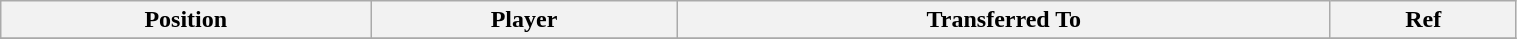<table class="wikitable sortable" style="width:80%; text-align:center; font-size:100%; text-align:left;">
<tr>
<th><strong>Position</strong></th>
<th><strong>Player</strong></th>
<th><strong>Transferred To</strong></th>
<th><strong>Ref</strong></th>
</tr>
<tr>
</tr>
</table>
